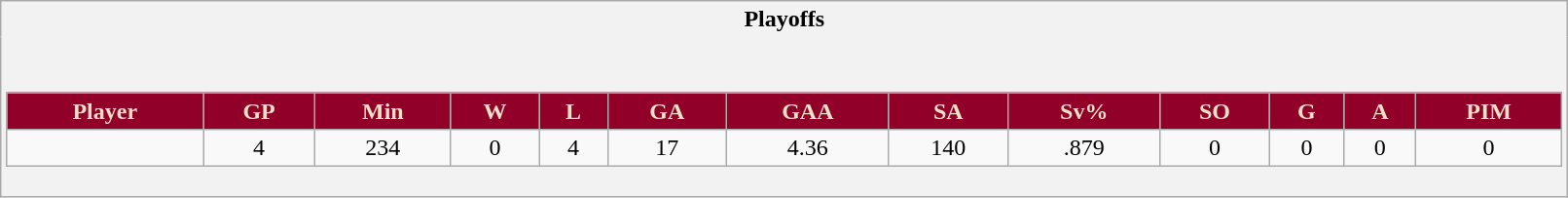<table class="wikitable" style="border: 1px solid #aaa;" width="85%">
<tr>
<th style="border: 0;">Playoffs</th>
</tr>
<tr>
<td style="background: #f2f2f2; border: 0; text-align: center;"><br><table class="wikitable sortable" width="100%">
<tr align="center"  bgcolor="#dddddd">
<th style="background:#900028; color:#EEE1C5">Player</th>
<th style="background:#900028; color:#EEE1C5">GP</th>
<th style="background:#900028; color:#EEE1C5">Min</th>
<th style="background:#900028; color:#EEE1C5">W</th>
<th style="background:#900028; color:#EEE1C5">L</th>
<th style="background:#900028; color:#EEE1C5">GA</th>
<th style="background:#900028; color:#EEE1C5">GAA</th>
<th style="background:#900028; color:#EEE1C5">SA</th>
<th style="background:#900028; color:#EEE1C5">Sv%</th>
<th style="background:#900028; color:#EEE1C5">SO</th>
<th style="background:#900028; color:#EEE1C5">G</th>
<th style="background:#900028; color:#EEE1C5">A</th>
<th style="background:#900028; color:#EEE1C5">PIM</th>
</tr>
<tr align=center>
<td></td>
<td>4</td>
<td>234</td>
<td>0</td>
<td>4</td>
<td>17</td>
<td>4.36</td>
<td>140</td>
<td>.879</td>
<td>0</td>
<td>0</td>
<td>0</td>
<td>0</td>
</tr>
</table>
</td>
</tr>
</table>
